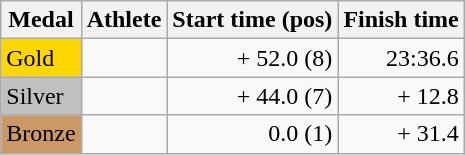<table class="wikitable">
<tr>
<th>Medal</th>
<th>Athlete</th>
<th>Start time (pos)</th>
<th>Finish time</th>
</tr>
<tr>
<td bgcolor="gold">Gold</td>
<td></td>
<td align=right>+ 52.0 (8)</td>
<td align=right>23:36.6</td>
</tr>
<tr>
<td bgcolor="silver">Silver</td>
<td></td>
<td align=right>+ 44.0 (7)</td>
<td align=right>+ 12.8</td>
</tr>
<tr>
<td bgcolor="CC9966">Bronze</td>
<td></td>
<td align=right>0.0 (1)</td>
<td align=right>+ 31.4</td>
</tr>
</table>
